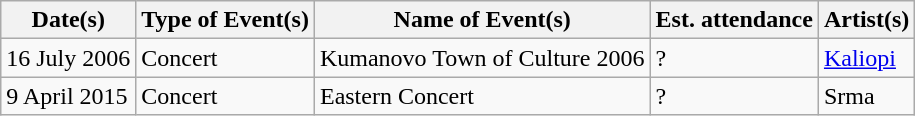<table class="wikitable sortable">
<tr>
<th>Date(s)</th>
<th>Type of Event(s)</th>
<th>Name of Event(s)</th>
<th>Est. attendance</th>
<th>Artist(s)</th>
</tr>
<tr>
<td>16 July 2006</td>
<td>Concert</td>
<td>Kumanovo Town of Culture 2006</td>
<td>?</td>
<td><a href='#'>Kaliopi</a></td>
</tr>
<tr>
<td>9 April 2015</td>
<td>Concert</td>
<td>Eastern Concert</td>
<td>?</td>
<td>Srma</td>
</tr>
</table>
